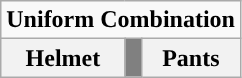<table class="wikitable">
<tr>
<td align="center" Colspan="3"><strong>Uniform Combination</strong></td>
</tr>
<tr align="center">
<th>Helmet</th>
<th style="background:#808080;"></th>
<th>Pants</th>
</tr>
</table>
